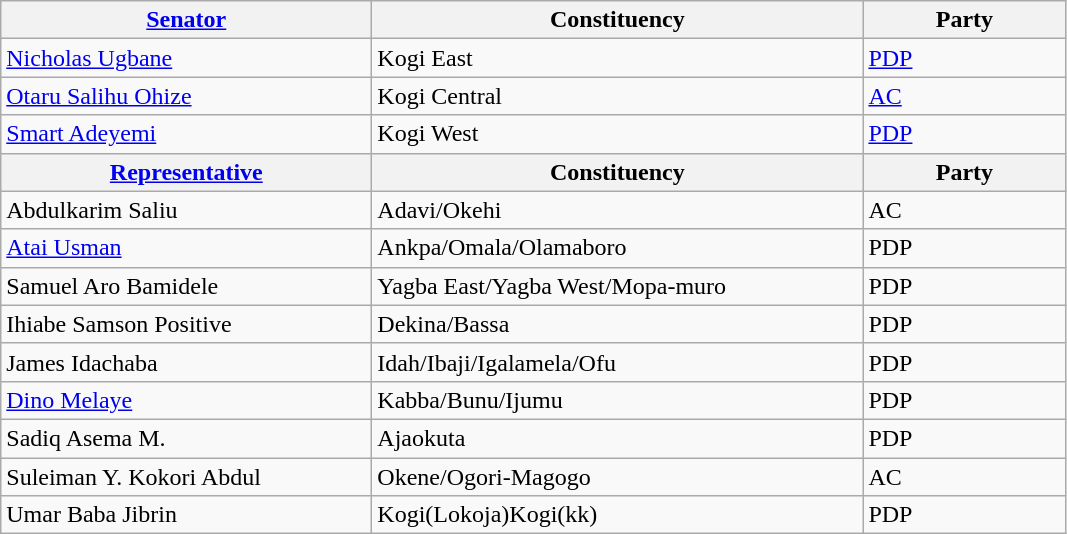<table class="wikitable">
<tr>
<th style="width:15em"><a href='#'>Senator</a></th>
<th style="width:20em">Constituency</th>
<th style="width:8em">Party</th>
</tr>
<tr>
<td><a href='#'>Nicholas Ugbane</a></td>
<td>Kogi East</td>
<td><a href='#'>PDP</a></td>
</tr>
<tr>
<td><a href='#'>Otaru Salihu Ohize</a></td>
<td>Kogi Central</td>
<td><a href='#'>AC</a></td>
</tr>
<tr>
<td><a href='#'>Smart Adeyemi</a></td>
<td>Kogi West</td>
<td><a href='#'>PDP</a></td>
</tr>
<tr>
<th><a href='#'>Representative</a></th>
<th>Constituency</th>
<th>Party</th>
</tr>
<tr>
<td>Abdulkarim Saliu</td>
<td>Adavi/Okehi</td>
<td>AC</td>
</tr>
<tr>
<td><a href='#'>Atai Usman</a></td>
<td>Ankpa/Omala/Olamaboro</td>
<td>PDP</td>
</tr>
<tr>
<td>Samuel Aro Bamidele</td>
<td>Yagba East/Yagba West/Mopa-muro</td>
<td>PDP</td>
</tr>
<tr>
<td>Ihiabe Samson Positive</td>
<td>Dekina/Bassa</td>
<td>PDP</td>
</tr>
<tr>
<td>James Idachaba</td>
<td>Idah/Ibaji/Igalamela/Ofu</td>
<td>PDP</td>
</tr>
<tr>
<td><a href='#'>Dino Melaye</a></td>
<td>Kabba/Bunu/Ijumu</td>
<td>PDP</td>
</tr>
<tr>
<td>Sadiq Asema M.</td>
<td>Ajaokuta</td>
<td>PDP</td>
</tr>
<tr>
<td>Suleiman Y. Kokori Abdul</td>
<td>Okene/Ogori-Magogo</td>
<td>AC</td>
</tr>
<tr>
<td>Umar Baba Jibrin</td>
<td>Kogi(Lokoja)Kogi(kk)</td>
<td>PDP</td>
</tr>
</table>
